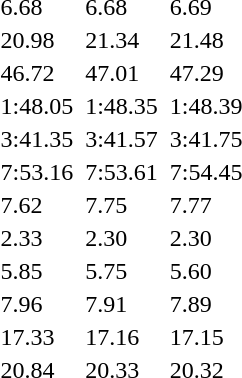<table>
<tr>
<td></td>
<td></td>
<td>6.68</td>
<td></td>
<td>6.68</td>
<td></td>
<td>6.69</td>
</tr>
<tr>
<td></td>
<td></td>
<td>20.98</td>
<td></td>
<td>21.34</td>
<td></td>
<td>21.48</td>
</tr>
<tr>
<td></td>
<td></td>
<td>46.72</td>
<td></td>
<td>47.01</td>
<td></td>
<td>47.29</td>
</tr>
<tr>
<td></td>
<td></td>
<td>1:48.05</td>
<td></td>
<td>1:48.35</td>
<td></td>
<td>1:48.39</td>
</tr>
<tr>
<td></td>
<td></td>
<td>3:41.35</td>
<td></td>
<td>3:41.57</td>
<td></td>
<td>3:41.75</td>
</tr>
<tr>
<td></td>
<td></td>
<td>7:53.16</td>
<td></td>
<td>7:53.61</td>
<td></td>
<td>7:54.45</td>
</tr>
<tr>
<td></td>
<td></td>
<td>7.62</td>
<td></td>
<td>7.75</td>
<td></td>
<td>7.77</td>
</tr>
<tr>
<td></td>
<td></td>
<td>2.33</td>
<td></td>
<td>2.30</td>
<td></td>
<td>2.30</td>
</tr>
<tr>
<td></td>
<td></td>
<td>5.85</td>
<td></td>
<td>5.75</td>
<td></td>
<td>5.60</td>
</tr>
<tr>
<td></td>
<td></td>
<td>7.96</td>
<td></td>
<td>7.91</td>
<td></td>
<td>7.89</td>
</tr>
<tr>
<td></td>
<td></td>
<td>17.33</td>
<td></td>
<td>17.16</td>
<td></td>
<td>17.15</td>
</tr>
<tr>
<td></td>
<td></td>
<td>20.84</td>
<td></td>
<td>20.33</td>
<td></td>
<td>20.32</td>
</tr>
</table>
